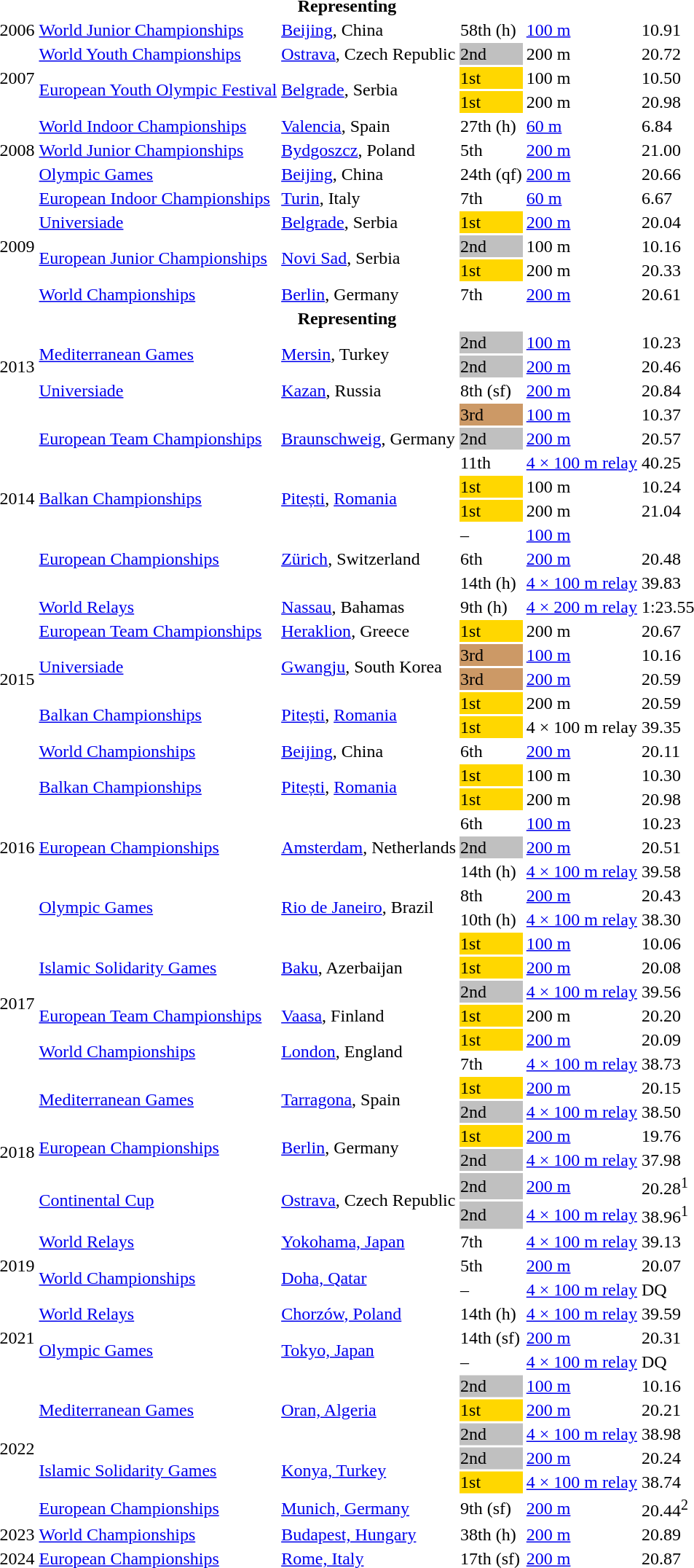<table>
<tr>
<th colspan="6">Representing </th>
</tr>
<tr>
<td>2006</td>
<td><a href='#'>World Junior Championships</a></td>
<td><a href='#'>Beijing</a>, China</td>
<td>58th (h)</td>
<td><a href='#'>100 m</a></td>
<td>10.91</td>
</tr>
<tr>
<td rowspan=3>2007</td>
<td><a href='#'>World Youth Championships</a></td>
<td><a href='#'>Ostrava</a>, Czech Republic</td>
<td bgcolor=silver>2nd</td>
<td>200 m</td>
<td>20.72</td>
</tr>
<tr>
<td rowspan=2><a href='#'>European Youth Olympic Festival</a></td>
<td rowspan=2><a href='#'>Belgrade</a>, Serbia</td>
<td bgcolor=gold>1st</td>
<td>100 m</td>
<td>10.50 </td>
</tr>
<tr>
<td bgcolor=gold>1st</td>
<td>200 m</td>
<td>20.98 </td>
</tr>
<tr>
<td rowspan=3>2008</td>
<td><a href='#'>World Indoor Championships</a></td>
<td><a href='#'>Valencia</a>, Spain</td>
<td>27th (h)</td>
<td><a href='#'>60 m</a></td>
<td>6.84</td>
</tr>
<tr>
<td><a href='#'>World Junior Championships</a></td>
<td><a href='#'>Bydgoszcz</a>, Poland</td>
<td>5th</td>
<td><a href='#'>200 m</a></td>
<td>21.00</td>
</tr>
<tr>
<td><a href='#'>Olympic Games</a></td>
<td><a href='#'>Beijing</a>, China</td>
<td>24th (qf)</td>
<td><a href='#'>200 m</a></td>
<td>20.66  </td>
</tr>
<tr>
<td rowspan=5>2009</td>
<td><a href='#'>European Indoor Championships</a></td>
<td><a href='#'>Turin</a>, Italy</td>
<td>7th</td>
<td><a href='#'>60 m</a></td>
<td>6.67</td>
</tr>
<tr>
<td><a href='#'>Universiade</a></td>
<td><a href='#'>Belgrade</a>, Serbia</td>
<td bgcolor=gold>1st</td>
<td><a href='#'>200 m</a></td>
<td>20.04  </td>
</tr>
<tr>
<td rowspan=2><a href='#'>European Junior Championships</a></td>
<td rowspan=2><a href='#'>Novi Sad</a>, Serbia</td>
<td bgcolor=silver>2nd</td>
<td>100 m</td>
<td>10.16</td>
</tr>
<tr>
<td bgcolor=gold>1st</td>
<td>200 m</td>
<td>20.33 </td>
</tr>
<tr>
<td><a href='#'>World Championships</a></td>
<td><a href='#'>Berlin</a>, Germany</td>
<td>7th</td>
<td><a href='#'>200 m</a></td>
<td>20.61</td>
</tr>
<tr>
<th colspan="6">Representing </th>
</tr>
<tr>
<td rowspan=3>2013</td>
<td rowspan=2><a href='#'>Mediterranean Games</a></td>
<td rowspan=2><a href='#'>Mersin</a>, Turkey</td>
<td bgcolor=silver>2nd</td>
<td><a href='#'>100 m</a></td>
<td>10.23 </td>
</tr>
<tr>
<td bgcolor=silver>2nd</td>
<td><a href='#'>200 m</a></td>
<td>20.46 </td>
</tr>
<tr>
<td><a href='#'>Universiade</a></td>
<td><a href='#'>Kazan</a>, Russia</td>
<td>8th (sf)</td>
<td><a href='#'>200 m</a></td>
<td>20.84</td>
</tr>
<tr>
<td rowspan=8>2014</td>
<td rowspan=3><a href='#'>European Team Championships</a></td>
<td rowspan=3><a href='#'>Braunschweig</a>, Germany</td>
<td bgcolor=cc9966>3rd</td>
<td><a href='#'>100 m</a></td>
<td>10.37</td>
</tr>
<tr>
<td bgcolor=silver>2nd</td>
<td><a href='#'>200 m</a></td>
<td>20.57</td>
</tr>
<tr>
<td>11th</td>
<td><a href='#'>4 × 100 m relay</a></td>
<td>40.25</td>
</tr>
<tr>
<td rowspan=2><a href='#'>Balkan Championships</a></td>
<td rowspan=2><a href='#'>Pitești</a>, <a href='#'>Romania</a></td>
<td bgcolor=gold>1st</td>
<td>100 m</td>
<td>10.24</td>
</tr>
<tr>
<td bgcolor=gold>1st</td>
<td>200 m</td>
<td>21.04</td>
</tr>
<tr>
<td rowspan=3><a href='#'>European Championships</a></td>
<td rowspan=3><a href='#'>Zürich</a>, Switzerland</td>
<td>–</td>
<td><a href='#'>100 m</a></td>
<td></td>
</tr>
<tr>
<td>6th</td>
<td><a href='#'>200 m</a></td>
<td>20.48</td>
</tr>
<tr>
<td>14th (h)</td>
<td><a href='#'>4 × 100 m relay</a></td>
<td>39.83 </td>
</tr>
<tr>
<td rowspan=7>2015</td>
<td><a href='#'>World Relays</a></td>
<td><a href='#'>Nassau</a>, Bahamas</td>
<td>9th (h)</td>
<td><a href='#'>4 × 200 m relay</a></td>
<td>1:23.55  </td>
</tr>
<tr>
<td><a href='#'>European Team Championships</a></td>
<td><a href='#'>Heraklion</a>, Greece</td>
<td bgcolor=gold>1st</td>
<td>200 m</td>
<td>20.67 </td>
</tr>
<tr>
<td rowspan=2><a href='#'>Universiade</a></td>
<td rowspan=2><a href='#'>Gwangju</a>, South Korea</td>
<td bgcolor=cc9966>3rd</td>
<td><a href='#'>100 m</a></td>
<td>10.16</td>
</tr>
<tr>
<td bgcolor=cc9966>3rd</td>
<td><a href='#'>200 m</a></td>
<td>20.59 </td>
</tr>
<tr>
<td rowspan=2><a href='#'>Balkan Championships</a></td>
<td rowspan=2><a href='#'>Pitești</a>, <a href='#'>Romania</a></td>
<td bgcolor=gold>1st</td>
<td>200 m</td>
<td>20.59</td>
</tr>
<tr>
<td bgcolor=gold>1st</td>
<td>4 × 100 m relay</td>
<td>39.35 </td>
</tr>
<tr>
<td><a href='#'>World Championships</a></td>
<td><a href='#'>Beijing</a>, China</td>
<td>6th</td>
<td><a href='#'>200 m</a></td>
<td>20.11</td>
</tr>
<tr>
<td rowspan=7>2016</td>
<td rowspan=2><a href='#'>Balkan Championships</a></td>
<td rowspan=2><a href='#'>Pitești</a>, <a href='#'>Romania</a></td>
<td bgcolor=gold>1st</td>
<td>100 m</td>
<td>10.30</td>
</tr>
<tr>
<td bgcolor=gold>1st</td>
<td>200 m</td>
<td>20.98</td>
</tr>
<tr>
<td rowspan=3><a href='#'>European Championships</a></td>
<td rowspan=3><a href='#'>Amsterdam</a>, Netherlands</td>
<td>6th</td>
<td><a href='#'>100 m</a></td>
<td>10.23</td>
</tr>
<tr>
<td bgcolor=silver>2nd</td>
<td><a href='#'>200 m</a></td>
<td>20.51</td>
</tr>
<tr>
<td>14th (h)</td>
<td><a href='#'>4 × 100 m relay</a></td>
<td>39.58</td>
</tr>
<tr>
<td rowspan=2><a href='#'>Olympic Games</a></td>
<td rowspan=2><a href='#'>Rio de Janeiro</a>, Brazil</td>
<td>8th</td>
<td><a href='#'>200 m</a></td>
<td>20.43</td>
</tr>
<tr>
<td>10th (h)</td>
<td><a href='#'>4 × 100 m relay</a></td>
<td>38.30 </td>
</tr>
<tr>
<td rowspan=6>2017</td>
<td rowspan=3><a href='#'>Islamic Solidarity Games</a></td>
<td rowspan=3><a href='#'>Baku</a>, Azerbaijan</td>
<td bgcolor=gold>1st</td>
<td><a href='#'>100 m</a></td>
<td>10.06  </td>
</tr>
<tr>
<td bgcolor=gold>1st</td>
<td><a href='#'>200 m</a></td>
<td>20.08  </td>
</tr>
<tr>
<td bgcolor=silver>2nd</td>
<td><a href='#'>4 × 100 m relay</a></td>
<td>39.56</td>
</tr>
<tr>
<td><a href='#'>European Team Championships</a></td>
<td><a href='#'>Vaasa</a>, Finland</td>
<td bgcolor=gold>1st</td>
<td>200 m</td>
<td>20.20 </td>
</tr>
<tr>
<td rowspan=2><a href='#'>World Championships</a></td>
<td rowspan=2><a href='#'>London</a>, England</td>
<td bgcolor=gold>1st</td>
<td><a href='#'>200 m</a></td>
<td>20.09</td>
</tr>
<tr>
<td>7th</td>
<td><a href='#'>4 × 100 m relay</a></td>
<td>38.73</td>
</tr>
<tr>
<td rowspan=6>2018</td>
<td rowspan=2><a href='#'>Mediterranean Games</a></td>
<td rowspan=2><a href='#'>Tarragona</a>, Spain</td>
<td bgcolor=gold>1st</td>
<td><a href='#'>200 m</a></td>
<td>20.15 </td>
</tr>
<tr>
<td bgcolor=silver>2nd</td>
<td><a href='#'>4 × 100 m relay</a></td>
<td>38.50</td>
</tr>
<tr>
<td rowspan=2><a href='#'>European Championships</a></td>
<td rowspan=2><a href='#'>Berlin</a>, Germany</td>
<td bgcolor=gold>1st</td>
<td><a href='#'>200 m</a></td>
<td>19.76   </td>
</tr>
<tr>
<td bgcolor=silver>2nd</td>
<td><a href='#'>4 × 100 m relay</a></td>
<td>37.98  </td>
</tr>
<tr>
<td rowspan=2><a href='#'>Continental Cup</a></td>
<td rowspan=2><a href='#'>Ostrava</a>, Czech Republic</td>
<td bgcolor=silver>2nd</td>
<td><a href='#'>200 m</a></td>
<td>20.28<sup>1</sup></td>
</tr>
<tr>
<td bgcolor=silver>2nd</td>
<td><a href='#'>4 × 100 m relay</a></td>
<td>38.96<sup>1</sup></td>
</tr>
<tr>
<td rowspan=3>2019</td>
<td><a href='#'>World Relays</a></td>
<td><a href='#'>Yokohama, Japan</a></td>
<td>7th</td>
<td><a href='#'>4 × 100 m relay</a></td>
<td>39.13</td>
</tr>
<tr>
<td rowspan=2><a href='#'>World Championships</a></td>
<td rowspan=2><a href='#'>Doha, Qatar</a></td>
<td>5th</td>
<td><a href='#'>200 m</a></td>
<td>20.07</td>
</tr>
<tr>
<td>–</td>
<td><a href='#'>4 × 100 m relay</a></td>
<td>DQ</td>
</tr>
<tr>
<td rowspan=3>2021</td>
<td><a href='#'>World Relays</a></td>
<td><a href='#'>Chorzów, Poland</a></td>
<td>14th (h)</td>
<td><a href='#'>4 × 100 m relay</a></td>
<td>39.59</td>
</tr>
<tr>
<td rowspan=2><a href='#'>Olympic Games</a></td>
<td rowspan=2><a href='#'>Tokyo, Japan</a></td>
<td>14th (sf)</td>
<td><a href='#'>200 m</a></td>
<td>20.31</td>
</tr>
<tr>
<td>–</td>
<td><a href='#'>4 × 100 m relay</a></td>
<td>DQ</td>
</tr>
<tr>
<td rowspan=6>2022</td>
<td rowspan=3><a href='#'>Mediterranean Games</a></td>
<td rowspan=3><a href='#'>Oran, Algeria</a></td>
<td bgcolor=silver>2nd</td>
<td><a href='#'>100 m</a></td>
<td>10.16</td>
</tr>
<tr>
<td bgcolor=gold>1st</td>
<td><a href='#'>200 m</a></td>
<td>20.21</td>
</tr>
<tr>
<td bgcolor=silver>2nd</td>
<td><a href='#'>4 × 100 m relay</a></td>
<td>38.98</td>
</tr>
<tr>
<td rowspan=2><a href='#'>Islamic Solidarity Games</a></td>
<td rowspan=2><a href='#'>Konya, Turkey</a></td>
<td bgcolor=silver>2nd</td>
<td><a href='#'>200 m</a></td>
<td>20.24</td>
</tr>
<tr>
<td bgcolor=gold>1st</td>
<td><a href='#'>4 × 100 m relay</a></td>
<td>38.74</td>
</tr>
<tr>
<td><a href='#'>European Championships</a></td>
<td><a href='#'>Munich, Germany</a></td>
<td>9th (sf)</td>
<td><a href='#'>200 m</a></td>
<td>20.44<sup>2</sup></td>
</tr>
<tr>
<td>2023</td>
<td><a href='#'>World Championships</a></td>
<td><a href='#'>Budapest, Hungary</a></td>
<td>38th (h)</td>
<td><a href='#'>200 m</a></td>
<td>20.89</td>
</tr>
<tr>
<td>2024</td>
<td><a href='#'>European Championships</a></td>
<td><a href='#'>Rome, Italy</a></td>
<td>17th (sf)</td>
<td><a href='#'>200 m</a></td>
<td>20.87</td>
</tr>
</table>
